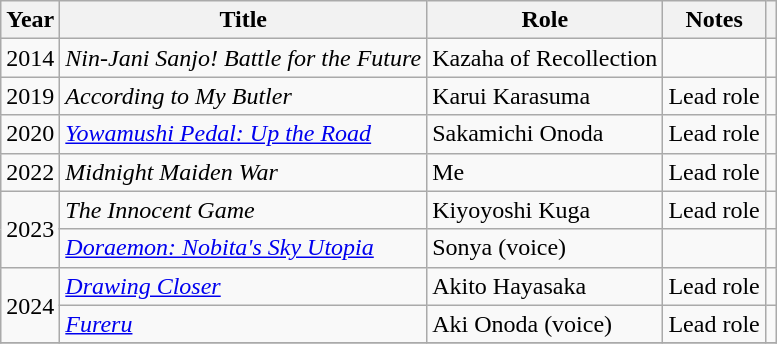<table class="wikitable sortable">
<tr>
<th>Year</th>
<th>Title</th>
<th>Role</th>
<th class="unsortable">Notes</th>
<th class="unsortable"></th>
</tr>
<tr>
<td>2014</td>
<td><em>Nin-Jani Sanjo! Battle for the Future</em></td>
<td>Kazaha of Recollection</td>
<td></td>
<td></td>
</tr>
<tr>
<td>2019</td>
<td><em>According to My Butler</em></td>
<td>Karui Karasuma</td>
<td>Lead role</td>
<td></td>
</tr>
<tr>
<td>2020</td>
<td><em><a href='#'>Yowamushi Pedal: Up the Road</a></em></td>
<td>Sakamichi Onoda</td>
<td>Lead role</td>
<td></td>
</tr>
<tr>
<td>2022</td>
<td><em>Midnight Maiden War</em></td>
<td>Me</td>
<td>Lead role</td>
<td></td>
</tr>
<tr>
<td rowspan=2>2023</td>
<td><em>The Innocent Game</em></td>
<td>Kiyoyoshi Kuga</td>
<td>Lead role</td>
<td></td>
</tr>
<tr>
<td><em><a href='#'>Doraemon: Nobita's Sky Utopia</a></em></td>
<td>Sonya (voice)</td>
<td></td>
<td></td>
</tr>
<tr>
<td rowspan=2>2024</td>
<td><em><a href='#'>Drawing Closer</a></em></td>
<td>Akito Hayasaka</td>
<td>Lead role</td>
<td></td>
</tr>
<tr>
<td><em><a href='#'>Fureru</a></em></td>
<td>Aki Onoda (voice)</td>
<td>Lead role</td>
<td></td>
</tr>
<tr>
</tr>
</table>
